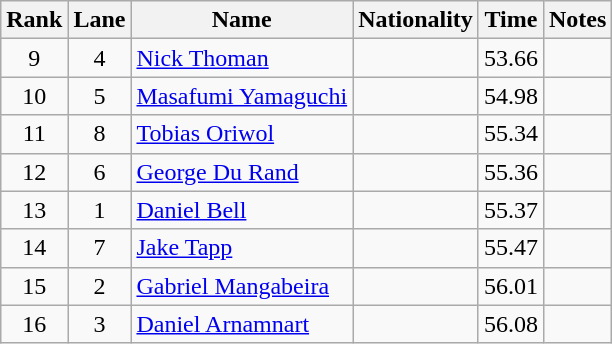<table class="wikitable sortable" style="text-align:center">
<tr>
<th>Rank</th>
<th>Lane</th>
<th>Name</th>
<th>Nationality</th>
<th>Time</th>
<th>Notes</th>
</tr>
<tr>
<td>9</td>
<td>4</td>
<td align=left><a href='#'>Nick Thoman</a></td>
<td align=left></td>
<td>53.66</td>
<td></td>
</tr>
<tr>
<td>10</td>
<td>5</td>
<td align=left><a href='#'>Masafumi Yamaguchi</a></td>
<td align=left></td>
<td>54.98</td>
<td></td>
</tr>
<tr>
<td>11</td>
<td>8</td>
<td align=left><a href='#'>Tobias Oriwol</a></td>
<td align=left></td>
<td>55.34</td>
<td></td>
</tr>
<tr>
<td>12</td>
<td>6</td>
<td align=left><a href='#'>George Du Rand</a></td>
<td align=left></td>
<td>55.36</td>
<td></td>
</tr>
<tr>
<td>13</td>
<td>1</td>
<td align=left><a href='#'>Daniel Bell</a></td>
<td align=left></td>
<td>55.37</td>
<td></td>
</tr>
<tr>
<td>14</td>
<td>7</td>
<td align=left><a href='#'>Jake Tapp</a></td>
<td align=left></td>
<td>55.47</td>
<td></td>
</tr>
<tr>
<td>15</td>
<td>2</td>
<td align=left><a href='#'>Gabriel Mangabeira</a></td>
<td align=left></td>
<td>56.01</td>
<td></td>
</tr>
<tr>
<td>16</td>
<td>3</td>
<td align=left><a href='#'>Daniel Arnamnart</a></td>
<td align=left></td>
<td>56.08</td>
<td></td>
</tr>
</table>
